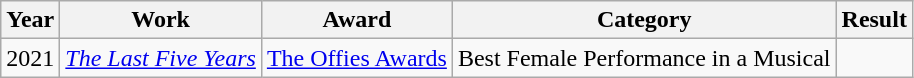<table class="wikitable sortable">
<tr>
<th>Year</th>
<th>Work</th>
<th>Award</th>
<th>Category</th>
<th>Result</th>
</tr>
<tr>
<td>2021</td>
<td><em><a href='#'>The Last Five Years</a></em></td>
<td><a href='#'>The Offies Awards</a></td>
<td>Best Female Performance in a Musical</td>
<td></td>
</tr>
</table>
